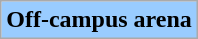<table class="wikitable">
<tr>
<td style="background:#9cf;"><strong>Off-campus arena</strong></td>
</tr>
</table>
